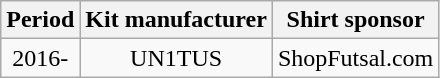<table class="wikitable" style="text-align:center;margin-left:1em">
<tr>
<th>Period</th>
<th>Kit manufacturer</th>
<th>Shirt sponsor</th>
</tr>
<tr>
<td>2016-</td>
<td>UN1TUS</td>
<td>ShopFutsal.com</td>
</tr>
</table>
